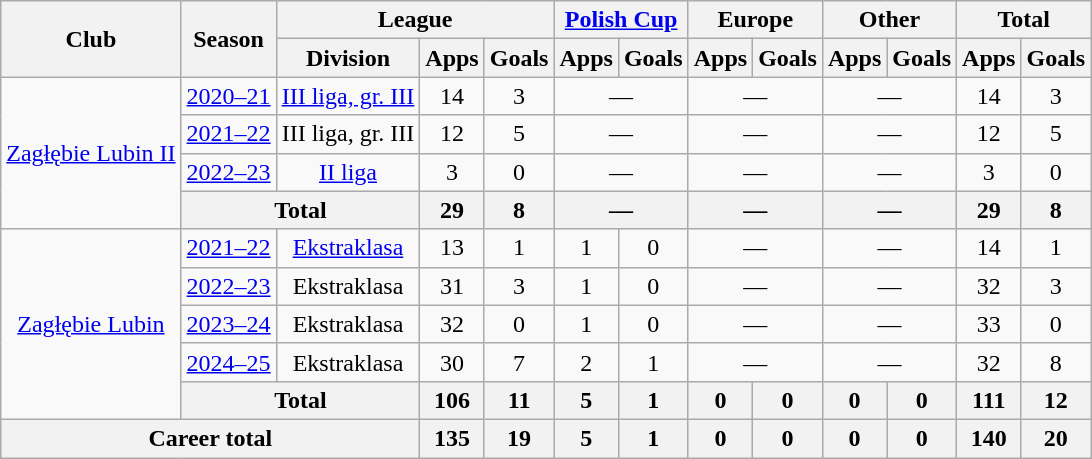<table class="wikitable" style="text-align: center;">
<tr>
<th rowspan="2">Club</th>
<th rowspan="2">Season</th>
<th colspan="3">League</th>
<th colspan="2"><a href='#'>Polish Cup</a></th>
<th colspan="2">Europe</th>
<th colspan="2">Other</th>
<th colspan="2">Total</th>
</tr>
<tr>
<th>Division</th>
<th>Apps</th>
<th>Goals</th>
<th>Apps</th>
<th>Goals</th>
<th>Apps</th>
<th>Goals</th>
<th>Apps</th>
<th>Goals</th>
<th>Apps</th>
<th>Goals</th>
</tr>
<tr>
<td rowspan=4><a href='#'>Zagłębie Lubin II</a></td>
<td><a href='#'>2020–21</a></td>
<td><a href='#'>III liga, gr. III</a></td>
<td>14</td>
<td>3</td>
<td colspan="2">—</td>
<td colspan="2">—</td>
<td colspan="2">—</td>
<td>14</td>
<td>3</td>
</tr>
<tr>
<td><a href='#'>2021–22</a></td>
<td>III liga, gr. III</td>
<td>12</td>
<td>5</td>
<td colspan="2">—</td>
<td colspan="2">—</td>
<td colspan="2">—</td>
<td>12</td>
<td>5</td>
</tr>
<tr>
<td><a href='#'>2022–23</a></td>
<td><a href='#'>II liga</a></td>
<td>3</td>
<td>0</td>
<td colspan="2">—</td>
<td colspan="2">—</td>
<td colspan="2">—</td>
<td>3</td>
<td>0</td>
</tr>
<tr>
<th colspan="2">Total</th>
<th>29</th>
<th>8</th>
<th colspan="2">—</th>
<th colspan="2">—</th>
<th colspan="2">—</th>
<th>29</th>
<th>8</th>
</tr>
<tr>
<td rowspan=5><a href='#'>Zagłębie Lubin</a></td>
<td><a href='#'>2021–22</a></td>
<td><a href='#'>Ekstraklasa</a></td>
<td>13</td>
<td>1</td>
<td>1</td>
<td>0</td>
<td colspan="2">—</td>
<td colspan="2">—</td>
<td>14</td>
<td>1</td>
</tr>
<tr>
<td><a href='#'>2022–23</a></td>
<td>Ekstraklasa</td>
<td>31</td>
<td>3</td>
<td>1</td>
<td>0</td>
<td colspan="2">—</td>
<td colspan="2">—</td>
<td>32</td>
<td>3</td>
</tr>
<tr>
<td><a href='#'>2023–24</a></td>
<td>Ekstraklasa</td>
<td>32</td>
<td>0</td>
<td>1</td>
<td>0</td>
<td colspan="2">—</td>
<td colspan="2">—</td>
<td>33</td>
<td>0</td>
</tr>
<tr>
<td><a href='#'>2024–25</a></td>
<td>Ekstraklasa</td>
<td>30</td>
<td>7</td>
<td>2</td>
<td>1</td>
<td colspan="2">—</td>
<td colspan="2">—</td>
<td>32</td>
<td>8</td>
</tr>
<tr>
<th colspan="2">Total</th>
<th>106</th>
<th>11</th>
<th>5</th>
<th>1</th>
<th>0</th>
<th>0</th>
<th>0</th>
<th>0</th>
<th>111</th>
<th>12</th>
</tr>
<tr>
<th colspan="3">Career total</th>
<th>135</th>
<th>19</th>
<th>5</th>
<th>1</th>
<th>0</th>
<th>0</th>
<th>0</th>
<th>0</th>
<th>140</th>
<th>20</th>
</tr>
</table>
